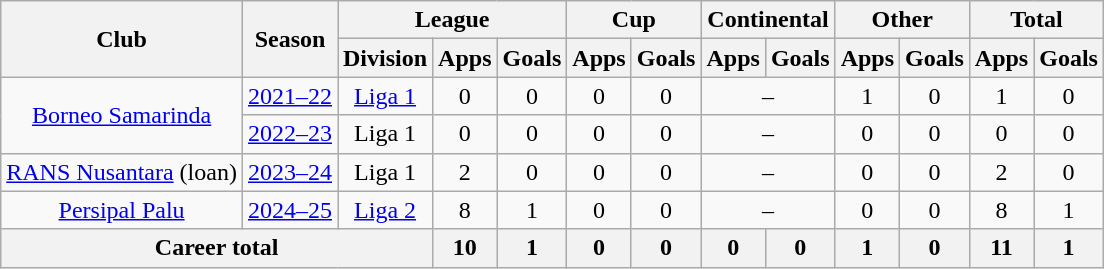<table class="wikitable" style="text-align: center">
<tr>
<th rowspan="2">Club</th>
<th rowspan="2">Season</th>
<th colspan="3">League</th>
<th colspan="2">Cup</th>
<th colspan="2">Continental</th>
<th colspan="2">Other</th>
<th colspan="2">Total</th>
</tr>
<tr>
<th>Division</th>
<th>Apps</th>
<th>Goals</th>
<th>Apps</th>
<th>Goals</th>
<th>Apps</th>
<th>Goals</th>
<th>Apps</th>
<th>Goals</th>
<th>Apps</th>
<th>Goals</th>
</tr>
<tr>
<td rowspan="2"><a href='#'>Borneo Samarinda</a></td>
<td><a href='#'>2021–22</a></td>
<td rowspan="1" valign="center"><a href='#'>Liga 1</a></td>
<td>0</td>
<td>0</td>
<td>0</td>
<td>0</td>
<td colspan="2">–</td>
<td>1</td>
<td>0</td>
<td>1</td>
<td>0</td>
</tr>
<tr>
<td><a href='#'>2022–23</a></td>
<td rowspan="1" valign="center">Liga 1</td>
<td>0</td>
<td>0</td>
<td>0</td>
<td>0</td>
<td colspan=2>–</td>
<td>0</td>
<td>0</td>
<td>0</td>
<td>0</td>
</tr>
<tr>
<td rowspan="1"><a href='#'>RANS Nusantara</a> (loan)</td>
<td><a href='#'>2023–24</a></td>
<td rowspan="1" valign="center">Liga 1</td>
<td>2</td>
<td>0</td>
<td>0</td>
<td>0</td>
<td colspan="2">–</td>
<td>0</td>
<td>0</td>
<td>2</td>
<td>0</td>
</tr>
<tr>
<td rowspan="1"><a href='#'>Persipal Palu</a></td>
<td><a href='#'>2024–25</a></td>
<td rowspan="1" valign="center"><a href='#'>Liga 2</a></td>
<td>8</td>
<td>1</td>
<td>0</td>
<td>0</td>
<td colspan="2">–</td>
<td>0</td>
<td>0</td>
<td>8</td>
<td>1</td>
</tr>
<tr>
<th colspan=3>Career total</th>
<th>10</th>
<th>1</th>
<th>0</th>
<th>0</th>
<th>0</th>
<th>0</th>
<th>1</th>
<th>0</th>
<th>11</th>
<th>1</th>
</tr>
</table>
